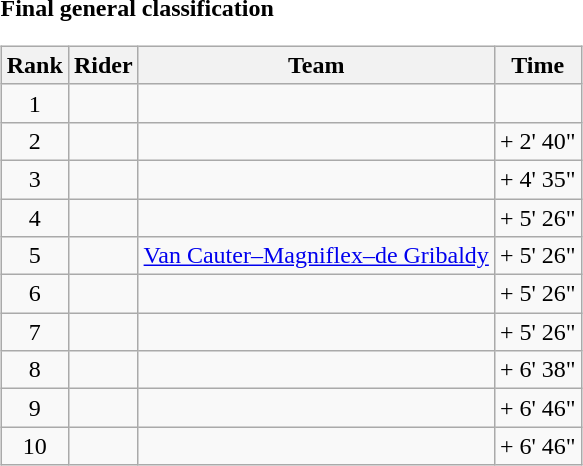<table>
<tr>
<td><strong>Final general classification</strong><br><table class="wikitable">
<tr>
<th scope="col">Rank</th>
<th scope="col">Rider</th>
<th scope="col">Team</th>
<th scope="col">Time</th>
</tr>
<tr>
<td style="text-align:center;">1</td>
<td></td>
<td></td>
<td style="text-align:right;"></td>
</tr>
<tr>
<td style="text-align:center;">2</td>
<td></td>
<td></td>
<td style="text-align:right;">+ 2' 40"</td>
</tr>
<tr>
<td style="text-align:center;">3</td>
<td></td>
<td></td>
<td style="text-align:right;">+ 4' 35"</td>
</tr>
<tr>
<td style="text-align:center;">4</td>
<td></td>
<td></td>
<td style="text-align:right;">+ 5' 26"</td>
</tr>
<tr>
<td style="text-align:center;">5</td>
<td></td>
<td><a href='#'>Van Cauter–Magniflex–de Gribaldy</a></td>
<td style="text-align:right;">+ 5' 26"</td>
</tr>
<tr>
<td style="text-align:center;">6</td>
<td></td>
<td></td>
<td style="text-align:right;">+ 5' 26"</td>
</tr>
<tr>
<td style="text-align:center;">7</td>
<td></td>
<td></td>
<td style="text-align:right;">+ 5' 26"</td>
</tr>
<tr>
<td style="text-align:center;">8</td>
<td></td>
<td></td>
<td style="text-align:right;">+ 6' 38"</td>
</tr>
<tr>
<td style="text-align:center;">9</td>
<td></td>
<td></td>
<td style="text-align:right;">+ 6' 46"</td>
</tr>
<tr>
<td style="text-align:center;">10</td>
<td></td>
<td></td>
<td style="text-align:right;">+ 6' 46"</td>
</tr>
</table>
</td>
</tr>
</table>
